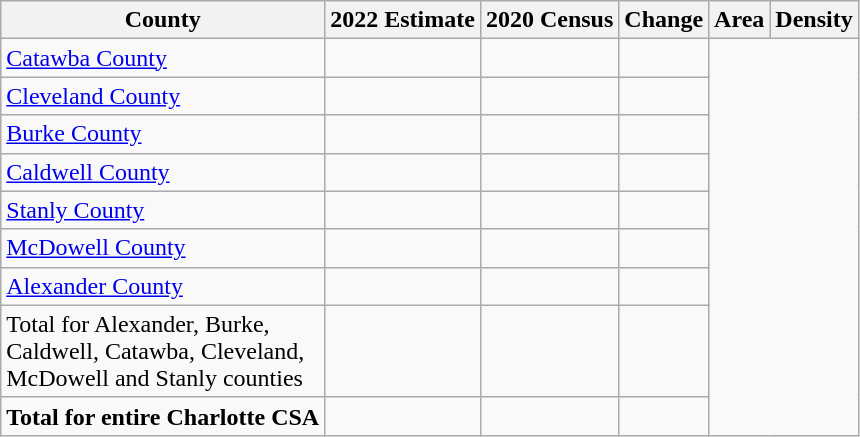<table class="wikitable sortable">
<tr>
<th>County</th>
<th>2022 Estimate</th>
<th>2020 Census</th>
<th>Change</th>
<th>Area</th>
<th>Density</th>
</tr>
<tr>
<td><a href='#'>Catawba County</a></td>
<td></td>
<td></td>
<td></td>
</tr>
<tr>
<td><a href='#'>Cleveland County</a></td>
<td></td>
<td></td>
<td></td>
</tr>
<tr>
<td><a href='#'>Burke County</a></td>
<td></td>
<td></td>
<td></td>
</tr>
<tr>
<td><a href='#'>Caldwell County</a></td>
<td></td>
<td></td>
<td></td>
</tr>
<tr>
<td><a href='#'>Stanly County</a></td>
<td></td>
<td></td>
<td></td>
</tr>
<tr>
<td><a href='#'>McDowell County</a></td>
<td></td>
<td></td>
<td></td>
</tr>
<tr>
<td><a href='#'>Alexander County</a></td>
<td></td>
<td></td>
<td></td>
</tr>
<tr>
<td>Total for Alexander, Burke,<br>Caldwell, Catawba, Cleveland,<br>McDowell and Stanly counties</td>
<td></td>
<td></td>
<td></td>
</tr>
<tr class=sortbottom>
<td align=left><strong>Total for entire Charlotte CSA</strong></td>
<td></td>
<td></td>
<td></td>
</tr>
</table>
